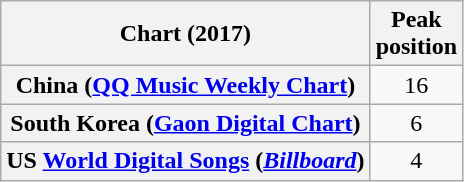<table class="wikitable plainrowheaders">
<tr>
<th>Chart (2017)</th>
<th>Peak<br>position</th>
</tr>
<tr>
<th scope="row">China (<a href='#'>QQ Music Weekly Chart</a>)</th>
<td align="center">16</td>
</tr>
<tr>
<th scope="row">South Korea (<a href='#'>Gaon Digital Chart</a>)</th>
<td align="center">6</td>
</tr>
<tr>
<th scope="row">US <a href='#'>World Digital Songs</a> (<em><a href='#'>Billboard</a></em>)</th>
<td align="center">4</td>
</tr>
</table>
